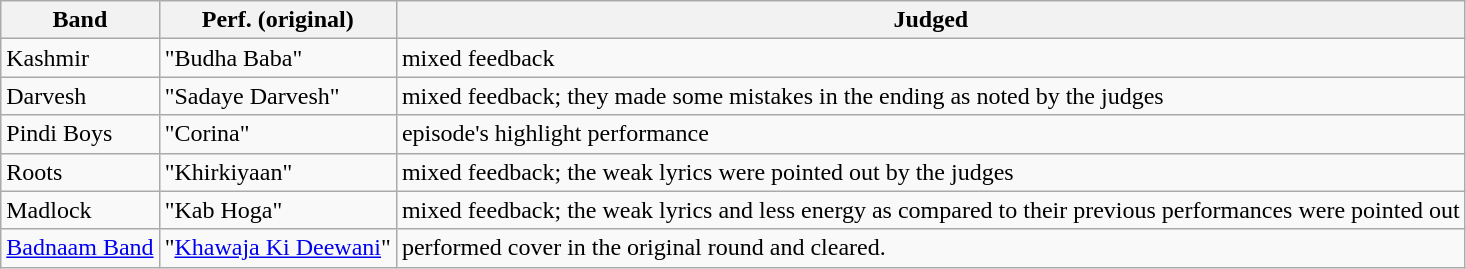<table class="wikitable">
<tr>
<th>Band</th>
<th>Perf. (original)</th>
<th>Judged</th>
</tr>
<tr>
<td>Kashmir</td>
<td>"Budha Baba"</td>
<td>mixed feedback</td>
</tr>
<tr>
<td>Darvesh</td>
<td>"Sadaye Darvesh"</td>
<td>mixed feedback; they made some mistakes in the ending as noted by the judges</td>
</tr>
<tr>
<td>Pindi Boys</td>
<td>"Corina"</td>
<td>episode's highlight performance</td>
</tr>
<tr>
<td>Roots</td>
<td>"Khirkiyaan"</td>
<td>mixed feedback; the weak lyrics were pointed out by the judges</td>
</tr>
<tr>
<td>Madlock</td>
<td>"Kab Hoga"</td>
<td>mixed feedback; the weak lyrics and less energy as compared to their previous performances were pointed out</td>
</tr>
<tr>
<td><a href='#'>Badnaam Band</a></td>
<td>"<a href='#'>Khawaja Ki Deewani</a>"</td>
<td>performed cover in the original round and cleared.</td>
</tr>
</table>
